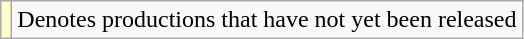<table class="wikitable">
<tr>
<td style="background:#FFFFCC;"></td>
<td>Denotes productions that have not yet been released</td>
</tr>
</table>
